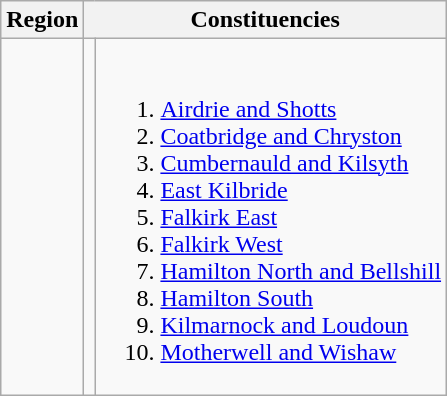<table class="wikitable">
<tr>
<th>Region</th>
<th colspan=2>Constituencies</th>
</tr>
<tr>
<td></td>
<td></td>
<td valign="top"><br><ol><li><a href='#'>Airdrie and Shotts</a></li><li><a href='#'>Coatbridge and Chryston</a></li><li><a href='#'>Cumbernauld and Kilsyth</a></li><li><a href='#'>East Kilbride</a></li><li><a href='#'>Falkirk East</a></li><li><a href='#'>Falkirk West</a></li><li><a href='#'>Hamilton North and Bellshill</a></li><li><a href='#'>Hamilton South</a></li><li><a href='#'>Kilmarnock and Loudoun</a></li><li><a href='#'>Motherwell and Wishaw</a></li></ol></td>
</tr>
</table>
